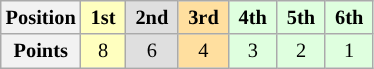<table class="wikitable" style="font-size:85%; text-align:center">
<tr>
<th>Position</th>
<td style="background:#ffffbf;”"> <strong>1st</strong> </td>
<td style="background:#dfdfdf;”"> <strong>2nd</strong> </td>
<td style="background:#ffdf9f;”"> <strong>3rd</strong> </td>
<td style="background:#dfffdf;”"> <strong>4th</strong> </td>
<td style="background:#dfffdf;”"> <strong>5th</strong> </td>
<td style="background:#dfffdf;”"> <strong>6th</strong> </td>
</tr>
<tr>
<th>Points</th>
<td style="background:#ffffbf;”">8</td>
<td style="background:#dfdfdf;”">6</td>
<td style="background:#ffdf9f;”">4</td>
<td style="background:#dfffdf;”">3</td>
<td style="background:#dfffdf;”">2</td>
<td style="background:#dfffdf;”">1</td>
</tr>
</table>
